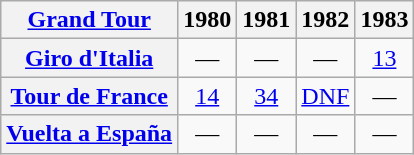<table class="wikitable plainrowheaders">
<tr>
<th scope="col"><a href='#'>Grand Tour</a></th>
<th scope="col">1980</th>
<th scope="col">1981</th>
<th scope="col">1982</th>
<th scope="col">1983</th>
</tr>
<tr style="text-align:center;">
<th scope="row"> <a href='#'>Giro d'Italia</a></th>
<td>—</td>
<td>—</td>
<td>—</td>
<td style="text-align:center;"><a href='#'>13</a></td>
</tr>
<tr style="text-align:center;">
<th scope="row"> <a href='#'>Tour de France</a></th>
<td style="text-align:center;"><a href='#'>14</a></td>
<td style="text-align:center;"><a href='#'>34</a></td>
<td style="text-align:center;"><a href='#'>DNF</a></td>
<td>—</td>
</tr>
<tr style="text-align:center;">
<th scope="row"> <a href='#'>Vuelta a España</a></th>
<td>—</td>
<td>—</td>
<td>—</td>
<td>—</td>
</tr>
</table>
